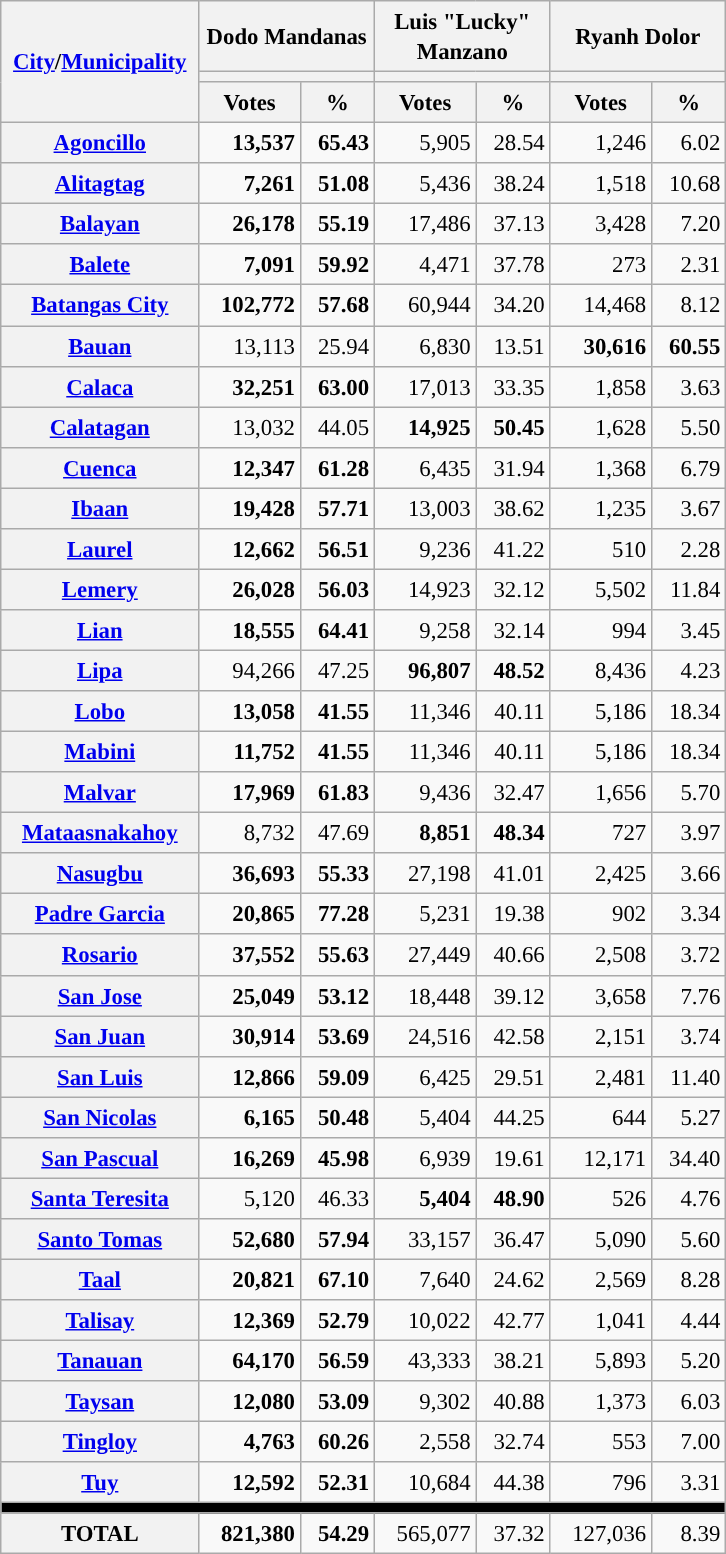<table class="wikitable collapsible collapsed" style="text-align:right; font-size:95%; line-height:20px;">
<tr>
<th width="125" rowspan="3"><a href='#'>City</a>/<a href='#'>Municipality</a></th>
<th width="110" colspan="2">Dodo Mandanas</th>
<th width="110" colspan="2">Luis "Lucky" Manzano</th>
<th width="110" colspan="2">Ryanh Dolor</th>
</tr>
<tr>
<th colspan="2" style="background:"></th>
<th colspan="2" style="background:"></th>
<th colspan="2" style="background:"></th>
</tr>
<tr>
<th>Votes</th>
<th>%</th>
<th>Votes</th>
<th>%</th>
<th>Votes</th>
<th>%</th>
</tr>
<tr>
<th scope="row"><a href='#'>Agoncillo</a></th>
<td style="background:"><strong>13,537</strong></td>
<td style="background:"><strong>65.43</strong></td>
<td>5,905</td>
<td>28.54</td>
<td>1,246</td>
<td>6.02</td>
</tr>
<tr>
<th scope="row"><a href='#'>Alitagtag</a></th>
<td style="background:"><strong>7,261</strong></td>
<td style="background:"><strong>51.08</strong></td>
<td>5,436</td>
<td>38.24</td>
<td>1,518</td>
<td>10.68</td>
</tr>
<tr>
<th scope="row"><a href='#'>Balayan</a></th>
<td style="background:"><strong>26,178</strong></td>
<td style="background:"><strong>55.19</strong></td>
<td>17,486</td>
<td>37.13</td>
<td>3,428</td>
<td>7.20</td>
</tr>
<tr>
<th scope="row"><a href='#'>Balete</a></th>
<td style="background:"><strong>7,091</strong></td>
<td style="background:"><strong>59.92</strong></td>
<td>4,471</td>
<td>37.78</td>
<td>273</td>
<td>2.31</td>
</tr>
<tr>
<th scope="row"><a href='#'>Batangas City</a></th>
<td style="background:"><strong>102,772</strong></td>
<td style="background:"><strong>57.68</strong></td>
<td>60,944</td>
<td>34.20</td>
<td>14,468</td>
<td>8.12</td>
</tr>
<tr>
<th scope="row"><a href='#'>Bauan</a></th>
<td>13,113</td>
<td>25.94</td>
<td>6,830</td>
<td>13.51</td>
<td style="background:"><strong>30,616</strong></td>
<td style="background:"><strong>60.55</strong></td>
</tr>
<tr>
<th scope="row"><a href='#'>Calaca</a></th>
<td style="background:"><strong>32,251</strong></td>
<td style="background:"><strong>63.00</strong></td>
<td>17,013</td>
<td>33.35</td>
<td>1,858</td>
<td>3.63</td>
</tr>
<tr>
<th scope="row"><a href='#'>Calatagan</a></th>
<td>13,032</td>
<td>44.05</td>
<td style="background:"><strong>14,925</strong></td>
<td style="background:"><strong>50.45</strong></td>
<td>1,628</td>
<td>5.50</td>
</tr>
<tr>
<th scope="row"><a href='#'>Cuenca</a></th>
<td style="background:"><strong>12,347</strong></td>
<td style="background:"><strong>61.28</strong></td>
<td>6,435</td>
<td>31.94</td>
<td>1,368</td>
<td>6.79</td>
</tr>
<tr>
<th scope="row"><a href='#'>Ibaan</a></th>
<td style="background:"><strong>19,428</strong></td>
<td style="background:"><strong>57.71</strong></td>
<td>13,003</td>
<td>38.62</td>
<td>1,235</td>
<td>3.67</td>
</tr>
<tr>
<th scope="row"><a href='#'>Laurel</a></th>
<td style="background:"><strong>12,662</strong></td>
<td style="background:"><strong>56.51</strong></td>
<td>9,236</td>
<td>41.22</td>
<td>510</td>
<td>2.28</td>
</tr>
<tr>
<th scope="row"><a href='#'>Lemery</a></th>
<td style="background:"><strong>26,028</strong></td>
<td style="background:"><strong>56.03</strong></td>
<td>14,923</td>
<td>32.12</td>
<td>5,502</td>
<td>11.84</td>
</tr>
<tr>
<th scope="row"><a href='#'>Lian</a></th>
<td style="background:"><strong>18,555</strong></td>
<td style="background:"><strong>64.41</strong></td>
<td>9,258</td>
<td>32.14</td>
<td>994</td>
<td>3.45</td>
</tr>
<tr>
<th scope="row"><a href='#'>Lipa</a></th>
<td>94,266</td>
<td>47.25</td>
<td style="background:"><strong>96,807</strong></td>
<td style="background:"><strong>48.52</strong></td>
<td>8,436</td>
<td>4.23</td>
</tr>
<tr>
<th scope="row"><a href='#'>Lobo</a></th>
<td style="background:"><strong>13,058</strong></td>
<td style="background:"><strong>41.55</strong></td>
<td>11,346</td>
<td>40.11</td>
<td>5,186</td>
<td>18.34</td>
</tr>
<tr>
<th scope="row"><a href='#'>Mabini</a></th>
<td style="background:"><strong>11,752</strong></td>
<td style="background:"><strong>41.55</strong></td>
<td>11,346</td>
<td>40.11</td>
<td>5,186</td>
<td>18.34</td>
</tr>
<tr>
<th scope="row"><a href='#'>Malvar</a></th>
<td style="background:"><strong>17,969</strong></td>
<td style="background:"><strong>61.83</strong></td>
<td>9,436</td>
<td>32.47</td>
<td>1,656</td>
<td>5.70</td>
</tr>
<tr>
<th scope="row"><a href='#'>Mataasnakahoy</a></th>
<td>8,732</td>
<td>47.69</td>
<td style="background:"><strong>8,851</strong></td>
<td style="background:"><strong>48.34</strong></td>
<td>727</td>
<td>3.97</td>
</tr>
<tr>
<th scope="row"><a href='#'>Nasugbu</a></th>
<td style="background:"><strong>36,693</strong></td>
<td style="background:"><strong>55.33</strong></td>
<td>27,198</td>
<td>41.01</td>
<td>2,425</td>
<td>3.66</td>
</tr>
<tr>
<th scope="row"><a href='#'>Padre Garcia</a></th>
<td style="background:"><strong>20,865</strong></td>
<td style="background:"><strong>77.28</strong></td>
<td>5,231</td>
<td>19.38</td>
<td>902</td>
<td>3.34</td>
</tr>
<tr>
<th scope="row"><a href='#'>Rosario</a></th>
<td style="background:"><strong>37,552</strong></td>
<td style="background:"><strong>55.63</strong></td>
<td>27,449</td>
<td>40.66</td>
<td>2,508</td>
<td>3.72</td>
</tr>
<tr>
<th scope="row"><a href='#'>San Jose</a></th>
<td style="background:"><strong>25,049</strong></td>
<td style="background:"><strong>53.12</strong></td>
<td>18,448</td>
<td>39.12</td>
<td>3,658</td>
<td>7.76</td>
</tr>
<tr>
<th scope="row"><a href='#'>San Juan</a></th>
<td style="background:"><strong>30,914</strong></td>
<td style="background:"><strong>53.69</strong></td>
<td>24,516</td>
<td>42.58</td>
<td>2,151</td>
<td>3.74</td>
</tr>
<tr>
<th scope="row"><a href='#'>San Luis</a></th>
<td style="background:"><strong>12,866</strong></td>
<td style="background:"><strong>59.09</strong></td>
<td>6,425</td>
<td>29.51</td>
<td>2,481</td>
<td>11.40</td>
</tr>
<tr>
<th scope="row"><a href='#'>San Nicolas</a></th>
<td style="background:"><strong>6,165</strong></td>
<td style="background:"><strong>50.48</strong></td>
<td>5,404</td>
<td>44.25</td>
<td>644</td>
<td>5.27</td>
</tr>
<tr>
<th scope="row"><a href='#'>San Pascual</a></th>
<td style="background:"><strong>16,269</strong></td>
<td style="background:"><strong>45.98</strong></td>
<td>6,939</td>
<td>19.61</td>
<td>12,171</td>
<td>34.40</td>
</tr>
<tr>
<th scope="row"><a href='#'>Santa Teresita</a></th>
<td>5,120</td>
<td>46.33</td>
<td style="background:"><strong>5,404</strong></td>
<td style="background:"><strong>48.90</strong></td>
<td>526</td>
<td>4.76</td>
</tr>
<tr>
<th scope="row"><a href='#'>Santo Tomas</a></th>
<td style="background:"><strong>52,680</strong></td>
<td style="background:"><strong>57.94</strong></td>
<td>33,157</td>
<td>36.47</td>
<td>5,090</td>
<td>5.60</td>
</tr>
<tr>
<th scope="row"><a href='#'>Taal</a></th>
<td style="background:"><strong>20,821</strong></td>
<td style="background:"><strong>67.10</strong></td>
<td>7,640</td>
<td>24.62</td>
<td>2,569</td>
<td>8.28</td>
</tr>
<tr>
<th scope="row"><a href='#'>Talisay</a></th>
<td style="background:"><strong>12,369</strong></td>
<td style="background:"><strong>52.79</strong></td>
<td>10,022</td>
<td>42.77</td>
<td>1,041</td>
<td>4.44</td>
</tr>
<tr>
<th scope="row"><a href='#'>Tanauan</a></th>
<td style="background:"><strong>64,170</strong></td>
<td style="background:"><strong>56.59</strong></td>
<td>43,333</td>
<td>38.21</td>
<td>5,893</td>
<td>5.20</td>
</tr>
<tr>
<th scope="row"><a href='#'>Taysan</a></th>
<td style="background:"><strong>12,080</strong></td>
<td style="background:"><strong>53.09</strong></td>
<td>9,302</td>
<td>40.88</td>
<td>1,373</td>
<td>6.03</td>
</tr>
<tr>
<th scope="row"><a href='#'>Tingloy</a></th>
<td style="background:"><strong>4,763</strong></td>
<td style="background:"><strong>60.26</strong></td>
<td>2,558</td>
<td>32.74</td>
<td>553</td>
<td>7.00</td>
</tr>
<tr>
<th scope="row"><a href='#'>Tuy</a></th>
<td style="background:"><strong>12,592</strong></td>
<td style="background:"><strong>52.31</strong></td>
<td>10,684</td>
<td>44.38</td>
<td>796</td>
<td>3.31</td>
</tr>
<tr>
<td colspan=7 bgcolor=black></td>
</tr>
<tr>
<th scope="row">TOTAL</th>
<td style="background:"><strong>821,380</strong></td>
<td style="background:"><strong>54.29</strong></td>
<td>565,077</td>
<td>37.32</td>
<td>127,036</td>
<td>8.39</td>
</tr>
</table>
